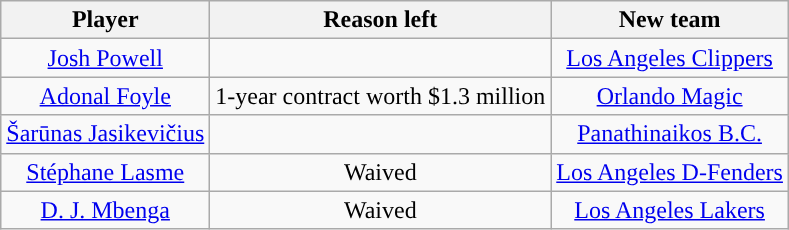<table class="wikitable sortable sortable" style="text-align: center">
<tr>
<th>Player</th>
<th>Reason left</th>
<th>New team</th>
</tr>
<tr style="text-align: center">
<td><a href='#'>Josh Powell</a></td>
<td></td>
<td><a href='#'>Los Angeles Clippers</a></td>
</tr>
<tr style="text-align: center">
<td><a href='#'>Adonal Foyle</a></td>
<td>1-year contract worth $1.3 million</td>
<td><a href='#'>Orlando Magic</a></td>
</tr>
<tr style="text-align: center">
<td><a href='#'>Šarūnas Jasikevičius</a></td>
<td></td>
<td><a href='#'>Panathinaikos B.C.</a></td>
</tr>
<tr style="text-align: center">
<td><a href='#'>Stéphane Lasme</a></td>
<td>Waived</td>
<td><a href='#'>Los Angeles D-Fenders</a></td>
</tr>
<tr style="text-align: center">
<td><a href='#'>D. J. Mbenga</a></td>
<td>Waived</td>
<td><a href='#'>Los Angeles Lakers</a></td>
</tr>
</table>
